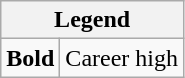<table class="wikitable mw-collapsible mw-collapsed">
<tr>
<th colspan="2">Legend</th>
</tr>
<tr>
<td><strong>Bold</strong></td>
<td>Career high</td>
</tr>
</table>
